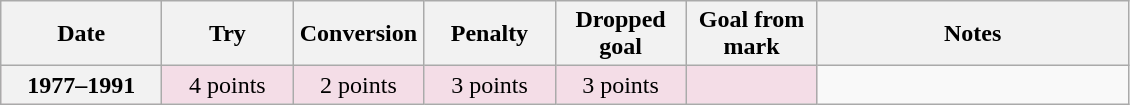<table class="wikitable">
<tr>
<th scope="col" width="100px">Date</th>
<th scope="col" width="80px">Try</th>
<th scope="col" width="80px">Conversion</th>
<th scope="col" width="80px">Penalty</th>
<th scope="col" width="80px">Dropped goal</th>
<th scope="col" width="80px">Goal from mark</th>
<th scope="col" width="200px">Notes<br></th>
</tr>
<tr style="text-align:center;   background:#F4DDE7;">
<th>1977–1991</th>
<td>4 points</td>
<td>2 points</td>
<td>3 points</td>
<td>3 points</td>
<td><br></td>
</tr>
</table>
